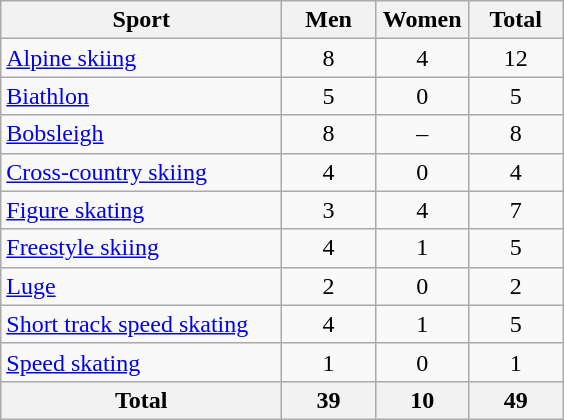<table class="wikitable sortable" style="text-align:center;">
<tr>
<th width=180>Sport</th>
<th width=55>Men</th>
<th width=55>Women</th>
<th width=55>Total</th>
</tr>
<tr>
<td align=left><a href='#'>Alpine skiing</a></td>
<td>8</td>
<td>4</td>
<td>12</td>
</tr>
<tr>
<td align=left><a href='#'>Biathlon</a></td>
<td>5</td>
<td>0</td>
<td>5</td>
</tr>
<tr>
<td align=left><a href='#'>Bobsleigh</a></td>
<td>8</td>
<td>–</td>
<td>8</td>
</tr>
<tr>
<td align=left><a href='#'>Cross-country skiing</a></td>
<td>4</td>
<td>0</td>
<td>4</td>
</tr>
<tr>
<td align=left><a href='#'>Figure skating</a></td>
<td>3</td>
<td>4</td>
<td>7</td>
</tr>
<tr>
<td align=left><a href='#'>Freestyle skiing</a></td>
<td>4</td>
<td>1</td>
<td>5</td>
</tr>
<tr>
<td align=left><a href='#'>Luge</a></td>
<td>2</td>
<td>0</td>
<td>2</td>
</tr>
<tr>
<td align=left><a href='#'>Short track speed skating</a></td>
<td>4</td>
<td>1</td>
<td>5</td>
</tr>
<tr>
<td align=left><a href='#'>Speed skating</a></td>
<td>1</td>
<td>0</td>
<td>1</td>
</tr>
<tr>
<th>Total</th>
<th>39</th>
<th>10</th>
<th>49</th>
</tr>
</table>
